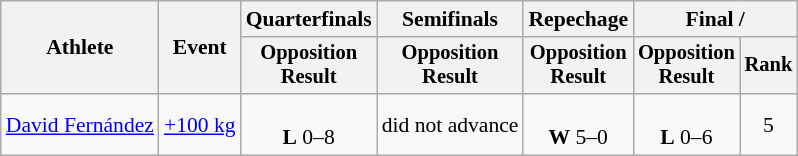<table class="wikitable" style="text-align:center; font-size:90%">
<tr>
<th rowspan=2>Athlete</th>
<th rowspan=2>Event</th>
<th>Quarterfinals</th>
<th>Semifinals</th>
<th>Repechage</th>
<th colspan=2>Final / </th>
</tr>
<tr style="font-size:95%">
<th>Opposition<br>Result</th>
<th>Opposition<br>Result</th>
<th>Opposition<br>Result</th>
<th>Opposition<br>Result</th>
<th>Rank</th>
</tr>
<tr>
<td align=left><a href='#'>David Fernández</a></td>
<td align=left><a href='#'>+100 kg</a></td>
<td><br><strong>L</strong> 0–8</td>
<td>did not advance</td>
<td><br><strong>W</strong> 5–0</td>
<td><br><strong>L</strong> 0–6</td>
<td>5</td>
</tr>
</table>
